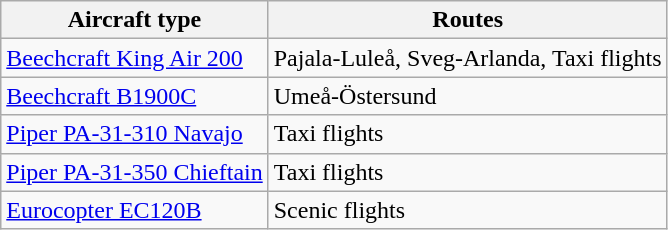<table class="wikitable">
<tr>
<th>Aircraft type</th>
<th>Routes</th>
</tr>
<tr>
<td><a href='#'>Beechcraft King Air 200</a></td>
<td>Pajala-Luleå, Sveg-Arlanda, Taxi flights</td>
</tr>
<tr>
<td><a href='#'>Beechcraft B1900C</a></td>
<td>Umeå-Östersund</td>
</tr>
<tr>
<td><a href='#'>Piper PA-31-310 Navajo</a></td>
<td>Taxi flights</td>
</tr>
<tr>
<td><a href='#'>Piper PA-31-350 Chieftain</a></td>
<td>Taxi flights</td>
</tr>
<tr>
<td><a href='#'>Eurocopter EC120B</a></td>
<td>Scenic flights</td>
</tr>
</table>
